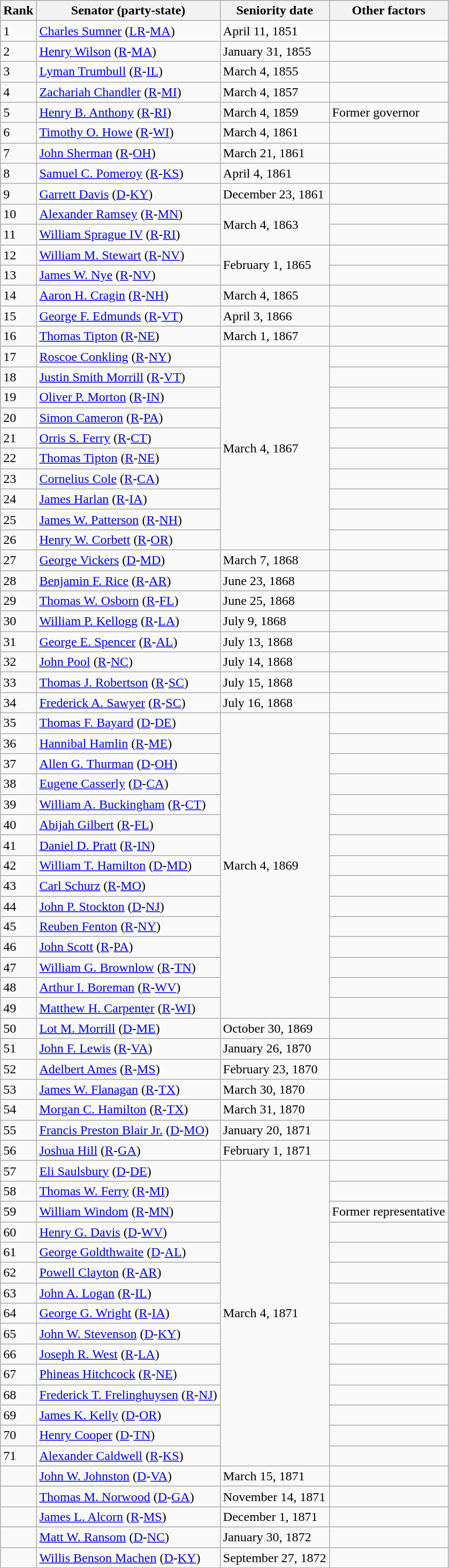<table class=wikitable>
<tr>
<th>Rank</th>
<th>Senator (party-state)</th>
<th>Seniority date</th>
<th>Other factors</th>
</tr>
<tr>
<td>1</td>
<td><a href='#'>Charles Sumner</a> (<a href='#'>LR</a>-<a href='#'>MA</a>)</td>
<td>April 11, 1851</td>
<td></td>
</tr>
<tr>
<td>2</td>
<td><a href='#'>Henry Wilson</a> (<a href='#'>R</a>-<a href='#'>MA</a>)</td>
<td>January 31, 1855</td>
<td></td>
</tr>
<tr>
<td>3</td>
<td><a href='#'>Lyman Trumbull</a> (<a href='#'>R</a>-<a href='#'>IL</a>)</td>
<td>March 4, 1855</td>
<td></td>
</tr>
<tr>
<td>4</td>
<td><a href='#'>Zachariah Chandler</a> (<a href='#'>R</a>-<a href='#'>MI</a>)</td>
<td>March 4, 1857</td>
<td></td>
</tr>
<tr>
<td>5</td>
<td><a href='#'>Henry B. Anthony</a> (<a href='#'>R</a>-<a href='#'>RI</a>)</td>
<td>March 4, 1859</td>
<td>Former governor</td>
</tr>
<tr>
<td>6</td>
<td><a href='#'>Timothy O. Howe</a> (<a href='#'>R</a>-<a href='#'>WI</a>)</td>
<td>March 4, 1861</td>
<td></td>
</tr>
<tr>
<td>7</td>
<td><a href='#'>John Sherman</a> (<a href='#'>R</a>-<a href='#'>OH</a>)</td>
<td>March 21, 1861</td>
<td></td>
</tr>
<tr>
<td>8</td>
<td><a href='#'>Samuel C. Pomeroy</a> (<a href='#'>R</a>-<a href='#'>KS</a>)</td>
<td>April 4, 1861</td>
<td></td>
</tr>
<tr>
<td>9</td>
<td><a href='#'>Garrett Davis</a> (<a href='#'>D</a>-<a href='#'>KY</a>)</td>
<td>December 23, 1861</td>
<td></td>
</tr>
<tr>
<td>10</td>
<td><a href='#'>Alexander Ramsey</a> (<a href='#'>R</a>-<a href='#'>MN</a>)</td>
<td rowspan=2>March 4, 1863</td>
<td></td>
</tr>
<tr>
<td>11</td>
<td><a href='#'>William Sprague IV</a> (<a href='#'>R</a>-<a href='#'>RI</a>)</td>
<td></td>
</tr>
<tr>
<td>12</td>
<td><a href='#'>William M. Stewart</a> (<a href='#'>R</a>-<a href='#'>NV</a>)</td>
<td rowspan=2>February 1, 1865</td>
<td></td>
</tr>
<tr>
<td>13</td>
<td><a href='#'>James W. Nye</a> (<a href='#'>R</a>-<a href='#'>NV</a>)</td>
<td></td>
</tr>
<tr>
<td>14</td>
<td><a href='#'>Aaron H. Cragin</a> (<a href='#'>R</a>-<a href='#'>NH</a>)</td>
<td>March 4, 1865</td>
<td></td>
</tr>
<tr>
<td>15</td>
<td><a href='#'>George F. Edmunds</a> (<a href='#'>R</a>-<a href='#'>VT</a>)</td>
<td>April 3, 1866</td>
<td></td>
</tr>
<tr>
<td>16</td>
<td><a href='#'>Thomas Tipton</a> (<a href='#'>R</a>-<a href='#'>NE</a>)</td>
<td>March 1, 1867</td>
<td></td>
</tr>
<tr>
<td>17</td>
<td><a href='#'>Roscoe Conkling</a> (<a href='#'>R</a>-<a href='#'>NY</a>)</td>
<td rowspan=10>March 4, 1867</td>
<td></td>
</tr>
<tr>
<td>18</td>
<td><a href='#'>Justin Smith Morrill</a> (<a href='#'>R</a>-<a href='#'>VT</a>)</td>
<td></td>
</tr>
<tr>
<td>19</td>
<td><a href='#'>Oliver P. Morton</a> (<a href='#'>R</a>-<a href='#'>IN</a>)</td>
<td></td>
</tr>
<tr>
<td>20</td>
<td><a href='#'>Simon Cameron</a> (<a href='#'>R</a>-<a href='#'>PA</a>)</td>
<td></td>
</tr>
<tr>
<td>21</td>
<td><a href='#'>Orris S. Ferry</a> (<a href='#'>R</a>-<a href='#'>CT</a>)</td>
<td></td>
</tr>
<tr>
<td>22</td>
<td><a href='#'>Thomas Tipton</a> (<a href='#'>R</a>-<a href='#'>NE</a>)</td>
<td></td>
</tr>
<tr>
<td>23</td>
<td><a href='#'>Cornelius Cole</a> (<a href='#'>R</a>-<a href='#'>CA</a>)</td>
<td></td>
</tr>
<tr>
<td>24</td>
<td><a href='#'>James Harlan</a> (<a href='#'>R</a>-<a href='#'>IA</a>)</td>
<td></td>
</tr>
<tr>
<td>25</td>
<td><a href='#'>James W. Patterson</a> (<a href='#'>R</a>-<a href='#'>NH</a>)</td>
<td></td>
</tr>
<tr>
<td>26</td>
<td><a href='#'>Henry W. Corbett</a> (<a href='#'>R</a>-<a href='#'>OR</a>)</td>
<td></td>
</tr>
<tr>
<td>27</td>
<td><a href='#'>George Vickers</a> (<a href='#'>D</a>-<a href='#'>MD</a>)</td>
<td>March 7, 1868</td>
<td></td>
</tr>
<tr>
<td>28</td>
<td><a href='#'>Benjamin F. Rice</a> (<a href='#'>R</a>-<a href='#'>AR</a>)</td>
<td>June 23, 1868</td>
<td></td>
</tr>
<tr>
<td>29</td>
<td><a href='#'>Thomas W. Osborn</a> (<a href='#'>R</a>-<a href='#'>FL</a>)</td>
<td>June 25, 1868</td>
<td></td>
</tr>
<tr>
<td>30</td>
<td><a href='#'>William P. Kellogg</a> (<a href='#'>R</a>-<a href='#'>LA</a>)</td>
<td>July 9, 1868</td>
<td></td>
</tr>
<tr>
<td>31</td>
<td><a href='#'>George E. Spencer</a> (<a href='#'>R</a>-<a href='#'>AL</a>)</td>
<td>July 13, 1868</td>
<td></td>
</tr>
<tr>
<td>32</td>
<td><a href='#'>John Pool</a> (<a href='#'>R</a>-<a href='#'>NC</a>)</td>
<td>July 14, 1868</td>
<td></td>
</tr>
<tr>
<td>33</td>
<td><a href='#'>Thomas J. Robertson</a> (<a href='#'>R</a>-<a href='#'>SC</a>)</td>
<td>July 15, 1868</td>
<td></td>
</tr>
<tr>
<td>34</td>
<td><a href='#'>Frederick A. Sawyer</a> (<a href='#'>R</a>-<a href='#'>SC</a>)</td>
<td>July 16, 1868</td>
<td></td>
</tr>
<tr>
<td>35</td>
<td><a href='#'>Thomas F. Bayard</a> (<a href='#'>D</a>-<a href='#'>DE</a>)</td>
<td rowspan=15>March 4, 1869</td>
<td></td>
</tr>
<tr>
<td>36</td>
<td><a href='#'>Hannibal Hamlin</a> (<a href='#'>R</a>-<a href='#'>ME</a>)</td>
<td></td>
</tr>
<tr>
<td>37</td>
<td><a href='#'>Allen G. Thurman</a> (<a href='#'>D</a>-<a href='#'>OH</a>)</td>
<td></td>
</tr>
<tr>
<td>38</td>
<td><a href='#'>Eugene Casserly</a> (<a href='#'>D</a>-<a href='#'>CA</a>)</td>
<td></td>
</tr>
<tr>
<td>39</td>
<td><a href='#'>William A. Buckingham</a> (<a href='#'>R</a>-<a href='#'>CT</a>)</td>
<td></td>
</tr>
<tr>
<td>40</td>
<td><a href='#'>Abijah Gilbert</a> (<a href='#'>R</a>-<a href='#'>FL</a>)</td>
<td></td>
</tr>
<tr>
<td>41</td>
<td><a href='#'>Daniel D. Pratt</a> (<a href='#'>R</a>-<a href='#'>IN</a>)</td>
<td></td>
</tr>
<tr>
<td>42</td>
<td><a href='#'>William T. Hamilton</a> (<a href='#'>D</a>-<a href='#'>MD</a>)</td>
<td></td>
</tr>
<tr>
<td>43</td>
<td><a href='#'>Carl Schurz</a> (<a href='#'>R</a>-<a href='#'>MO</a>)</td>
<td></td>
</tr>
<tr>
<td>44</td>
<td><a href='#'>John P. Stockton</a> (<a href='#'>D</a>-<a href='#'>NJ</a>)</td>
<td></td>
</tr>
<tr>
<td>45</td>
<td><a href='#'>Reuben Fenton</a> (<a href='#'>R</a>-<a href='#'>NY</a>)</td>
<td></td>
</tr>
<tr>
<td>46</td>
<td><a href='#'>John Scott</a> (<a href='#'>R</a>-<a href='#'>PA</a>)</td>
<td></td>
</tr>
<tr>
<td>47</td>
<td><a href='#'>William G. Brownlow</a> (<a href='#'>R</a>-<a href='#'>TN</a>)</td>
<td></td>
</tr>
<tr>
<td>48</td>
<td><a href='#'>Arthur I. Boreman</a> (<a href='#'>R</a>-<a href='#'>WV</a>)</td>
<td></td>
</tr>
<tr>
<td>49</td>
<td><a href='#'>Matthew H. Carpenter</a> (<a href='#'>R</a>-<a href='#'>WI</a>)</td>
<td></td>
</tr>
<tr>
<td>50</td>
<td><a href='#'>Lot M. Morrill</a> (<a href='#'>D</a>-<a href='#'>ME</a>)</td>
<td>October 30, 1869</td>
<td></td>
</tr>
<tr>
<td>51</td>
<td><a href='#'>John F. Lewis</a> (<a href='#'>R</a>-<a href='#'>VA</a>)</td>
<td>January 26, 1870</td>
<td></td>
</tr>
<tr>
<td>52</td>
<td><a href='#'>Adelbert Ames</a> (<a href='#'>R</a>-<a href='#'>MS</a>)</td>
<td>February 23, 1870</td>
<td></td>
</tr>
<tr>
<td>53</td>
<td><a href='#'>James W. Flanagan</a> (<a href='#'>R</a>-<a href='#'>TX</a>)</td>
<td>March 30, 1870</td>
<td></td>
</tr>
<tr>
<td>54</td>
<td><a href='#'>Morgan C. Hamilton</a> (<a href='#'>R</a>-<a href='#'>TX</a>)</td>
<td>March 31, 1870</td>
<td></td>
</tr>
<tr>
<td>55</td>
<td><a href='#'>Francis Preston Blair Jr.</a> (<a href='#'>D</a>-<a href='#'>MO</a>)</td>
<td>January 20, 1871</td>
<td></td>
</tr>
<tr>
<td>56</td>
<td><a href='#'>Joshua Hill</a> (<a href='#'>R</a>-<a href='#'>GA</a>)</td>
<td>February 1, 1871</td>
<td></td>
</tr>
<tr>
<td>57</td>
<td><a href='#'>Eli Saulsbury</a> (<a href='#'>D</a>-<a href='#'>DE</a>)</td>
<td rowspan=15>March 4, 1871</td>
<td></td>
</tr>
<tr>
<td>58</td>
<td><a href='#'>Thomas W. Ferry</a> (<a href='#'>R</a>-<a href='#'>MI</a>)</td>
<td></td>
</tr>
<tr>
<td>59</td>
<td><a href='#'>William Windom</a> (<a href='#'>R</a>-<a href='#'>MN</a>)</td>
<td>Former representative</td>
</tr>
<tr>
<td>60</td>
<td><a href='#'>Henry G. Davis</a> (<a href='#'>D</a>-<a href='#'>WV</a>)</td>
<td></td>
</tr>
<tr>
<td>61</td>
<td><a href='#'>George Goldthwaite</a> (<a href='#'>D</a>-<a href='#'>AL</a>)</td>
<td></td>
</tr>
<tr>
<td>62</td>
<td><a href='#'>Powell Clayton</a> (<a href='#'>R</a>-<a href='#'>AR</a>)</td>
<td></td>
</tr>
<tr>
<td>63</td>
<td><a href='#'>John A. Logan</a> (<a href='#'>R</a>-<a href='#'>IL</a>)</td>
<td></td>
</tr>
<tr>
<td>64</td>
<td><a href='#'>George G. Wright</a> (<a href='#'>R</a>-<a href='#'>IA</a>)</td>
<td></td>
</tr>
<tr>
<td>65</td>
<td><a href='#'>John W. Stevenson</a> (<a href='#'>D</a>-<a href='#'>KY</a>)</td>
<td></td>
</tr>
<tr>
<td>66</td>
<td><a href='#'>Joseph R. West</a> (<a href='#'>R</a>-<a href='#'>LA</a>)</td>
<td></td>
</tr>
<tr>
<td>67</td>
<td><a href='#'>Phineas Hitchcock</a> (<a href='#'>R</a>-<a href='#'>NE</a>)</td>
<td></td>
</tr>
<tr>
<td>68</td>
<td><a href='#'>Frederick T. Frelinghuysen</a> (<a href='#'>R</a>-<a href='#'>NJ</a>)</td>
<td></td>
</tr>
<tr>
<td>69</td>
<td><a href='#'>James K. Kelly</a> (<a href='#'>D</a>-<a href='#'>OR</a>)</td>
<td></td>
</tr>
<tr>
<td>70</td>
<td><a href='#'>Henry Cooper</a> (<a href='#'>D</a>-<a href='#'>TN</a>)</td>
<td></td>
</tr>
<tr>
<td>71</td>
<td><a href='#'>Alexander Caldwell</a> (<a href='#'>R</a>-<a href='#'>KS</a>)</td>
<td></td>
</tr>
<tr>
<td></td>
<td><a href='#'>John W. Johnston</a> (<a href='#'>D</a>-<a href='#'>VA</a>)</td>
<td>March 15, 1871</td>
<td></td>
</tr>
<tr>
<td></td>
<td><a href='#'>Thomas M. Norwood</a> (<a href='#'>D</a>-<a href='#'>GA</a>)</td>
<td>November 14, 1871</td>
<td></td>
</tr>
<tr>
<td></td>
<td><a href='#'>James L. Alcorn</a> (<a href='#'>R</a>-<a href='#'>MS</a>)</td>
<td>December 1, 1871</td>
<td></td>
</tr>
<tr>
<td></td>
<td><a href='#'>Matt W. Ransom</a> (<a href='#'>D</a>-<a href='#'>NC</a>)</td>
<td>January 30, 1872</td>
<td></td>
</tr>
<tr>
<td></td>
<td><a href='#'>Willis Benson Machen</a> (<a href='#'>D</a>-<a href='#'>KY</a>)</td>
<td>September 27, 1872</td>
<td></td>
</tr>
<tr>
</tr>
</table>
